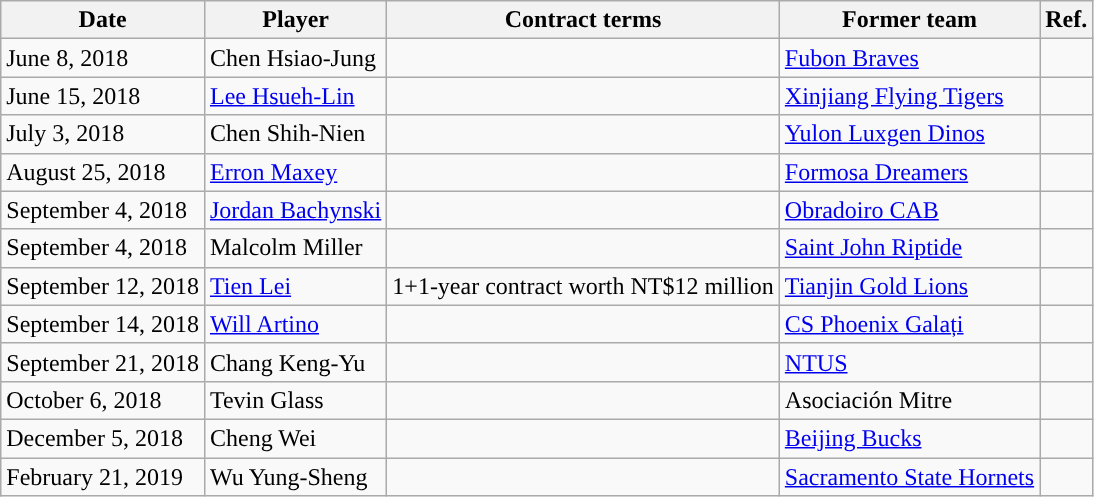<table class="wikitable sortable sortable" style="text-align: left">
<tr>
<th>Date</th>
<th>Player</th>
<th>Contract terms</th>
<th>Former team</th>
<th>Ref.</th>
</tr>
<tr>
<td>June 8, 2018</td>
<td>Chen Hsiao-Jung</td>
<td></td>
<td><a href='#'>Fubon Braves</a></td>
<td></td>
</tr>
<tr>
<td>June 15, 2018</td>
<td><a href='#'>Lee Hsueh-Lin</a></td>
<td></td>
<td><a href='#'>Xinjiang Flying Tigers</a></td>
<td></td>
</tr>
<tr>
<td>July 3, 2018</td>
<td>Chen Shih-Nien</td>
<td></td>
<td><a href='#'>Yulon Luxgen Dinos</a></td>
<td></td>
</tr>
<tr>
<td>August 25, 2018</td>
<td><a href='#'>Erron Maxey</a></td>
<td></td>
<td><a href='#'>Formosa Dreamers</a></td>
<td></td>
</tr>
<tr>
<td>September 4, 2018</td>
<td><a href='#'>Jordan Bachynski</a></td>
<td></td>
<td><a href='#'>Obradoiro CAB</a></td>
<td></td>
</tr>
<tr>
<td>September 4, 2018</td>
<td>Malcolm Miller</td>
<td></td>
<td><a href='#'>Saint John Riptide</a></td>
<td></td>
</tr>
<tr>
<td>September 12, 2018</td>
<td><a href='#'>Tien Lei</a></td>
<td>1+1-year contract worth NT$12 million</td>
<td><a href='#'>Tianjin Gold Lions</a></td>
<td></td>
</tr>
<tr>
<td>September 14, 2018</td>
<td><a href='#'>Will Artino</a></td>
<td></td>
<td><a href='#'>CS Phoenix Galați</a></td>
<td></td>
</tr>
<tr>
<td>September 21, 2018</td>
<td>Chang Keng-Yu</td>
<td></td>
<td><a href='#'>NTUS</a></td>
<td></td>
</tr>
<tr>
<td>October 6, 2018</td>
<td>Tevin Glass</td>
<td></td>
<td>Asociación Mitre</td>
<td></td>
</tr>
<tr>
<td>December 5, 2018</td>
<td>Cheng Wei</td>
<td></td>
<td><a href='#'>Beijing Bucks</a></td>
<td></td>
</tr>
<tr>
<td>February 21, 2019</td>
<td>Wu Yung-Sheng</td>
<td></td>
<td><a href='#'>Sacramento State Hornets</a></td>
<td></td>
</tr>
</table>
